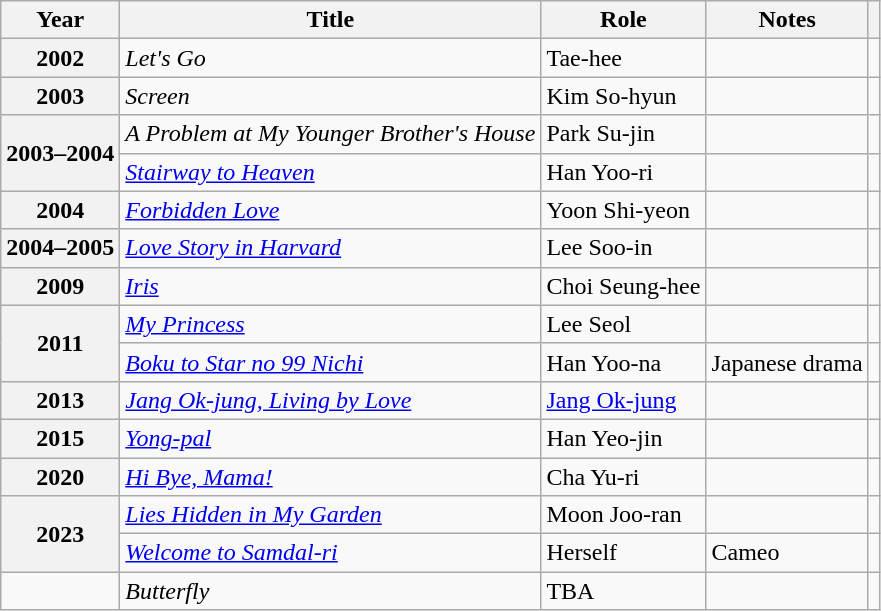<table class="wikitable plainrowheaders sortable">
<tr>
<th scope="col">Year</th>
<th scope="col">Title</th>
<th scope="col">Role</th>
<th scope="col" class="unsortable">Notes</th>
<th scope="col" class="unsortable"></th>
</tr>
<tr>
<th scope="row">2002</th>
<td><em>Let's Go</em></td>
<td>Tae-hee</td>
<td></td>
<td></td>
</tr>
<tr>
<th scope="row">2003</th>
<td><em>Screen</em></td>
<td>Kim So-hyun</td>
<td></td>
<td></td>
</tr>
<tr>
<th scope="row" rowspan="2">2003–2004</th>
<td><em>A Problem at My Younger Brother's House</em></td>
<td>Park Su-jin</td>
<td></td>
<td></td>
</tr>
<tr>
<td><em><a href='#'>Stairway to Heaven</a></em></td>
<td>Han Yoo-ri</td>
<td></td>
<td></td>
</tr>
<tr>
<th scope="row">2004</th>
<td><em><a href='#'>Forbidden Love</a></em></td>
<td>Yoon Shi-yeon</td>
<td></td>
</tr>
<tr>
<th scope="row">2004–2005</th>
<td><em><a href='#'>Love Story in Harvard</a></em></td>
<td>Lee Soo-in</td>
<td></td>
<td></td>
</tr>
<tr>
<th scope="row">2009</th>
<td><em><a href='#'>Iris</a></em></td>
<td>Choi Seung-hee</td>
<td></td>
<td></td>
</tr>
<tr>
<th scope="row" rowspan="2">2011</th>
<td><em><a href='#'>My Princess</a></em></td>
<td>Lee Seol</td>
<td></td>
<td></td>
</tr>
<tr>
<td><em><a href='#'>Boku to Star no 99 Nichi</a></em></td>
<td>Han Yoo-na</td>
<td>Japanese drama</td>
<td></td>
</tr>
<tr>
<th scope="row">2013</th>
<td><em><a href='#'>Jang Ok-jung, Living by Love</a></em></td>
<td><a href='#'>Jang Ok-jung</a></td>
<td></td>
<td></td>
</tr>
<tr>
<th scope="row">2015</th>
<td><em><a href='#'>Yong-pal</a></em></td>
<td>Han Yeo-jin</td>
<td></td>
<td></td>
</tr>
<tr>
<th scope="row">2020</th>
<td><em><a href='#'>Hi Bye, Mama!</a></em></td>
<td>Cha Yu-ri</td>
<td></td>
<td></td>
</tr>
<tr>
<th scope="row" rowspan="2">2023</th>
<td><em><a href='#'>Lies Hidden in My Garden</a></em></td>
<td>Moon Joo-ran</td>
<td></td>
<td style="text-align:center"></td>
</tr>
<tr>
<td><em><a href='#'>Welcome to Samdal-ri</a></em></td>
<td>Herself</td>
<td>Cameo</td>
<td style="text-align:center"></td>
</tr>
<tr>
<td></td>
<td><em>Butterfly</em></td>
<td>TBA</td>
<td></td>
<td style="text-align:center"></td>
</tr>
</table>
